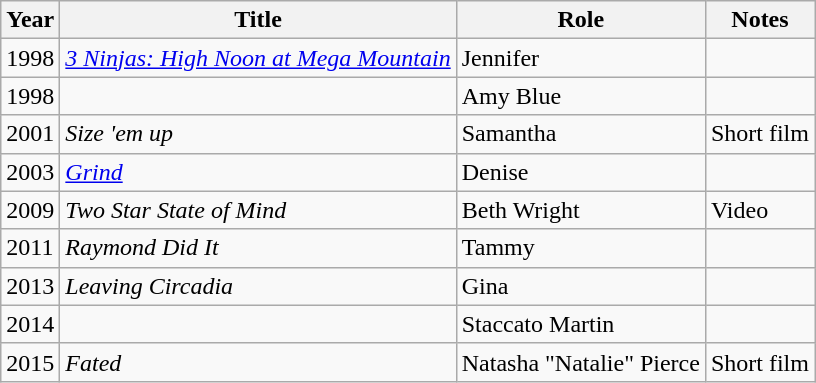<table class="wikitable sortable">
<tr>
<th>Year</th>
<th>Title</th>
<th>Role</th>
<th class="unsortable">Notes</th>
</tr>
<tr>
<td>1998</td>
<td><em><a href='#'>3 Ninjas: High Noon at Mega Mountain</a></em></td>
<td>Jennifer</td>
<td></td>
</tr>
<tr>
<td>1998</td>
<td><em></em></td>
<td>Amy Blue</td>
<td></td>
</tr>
<tr>
<td>2001</td>
<td><em>Size 'em up</em></td>
<td>Samantha</td>
<td>Short film</td>
</tr>
<tr>
<td>2003</td>
<td><em><a href='#'>Grind</a></em></td>
<td>Denise</td>
<td></td>
</tr>
<tr>
<td>2009</td>
<td><em>Two Star State of Mind</em></td>
<td>Beth Wright</td>
<td>Video</td>
</tr>
<tr>
<td>2011</td>
<td><em>Raymond Did It</em></td>
<td>Tammy</td>
<td></td>
</tr>
<tr>
<td>2013</td>
<td><em>Leaving Circadia</em></td>
<td>Gina</td>
<td></td>
</tr>
<tr>
<td>2014</td>
<td><em></em></td>
<td>Staccato Martin</td>
<td></td>
</tr>
<tr>
<td>2015</td>
<td><em>Fated</em></td>
<td>Natasha "Natalie" Pierce</td>
<td>Short film</td>
</tr>
</table>
